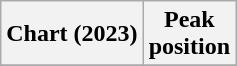<table class="wikitable plainrowheaders" style="text-align:center">
<tr>
<th scope="col">Chart (2023)</th>
<th scope="col">Peak<br>position</th>
</tr>
<tr>
</tr>
</table>
